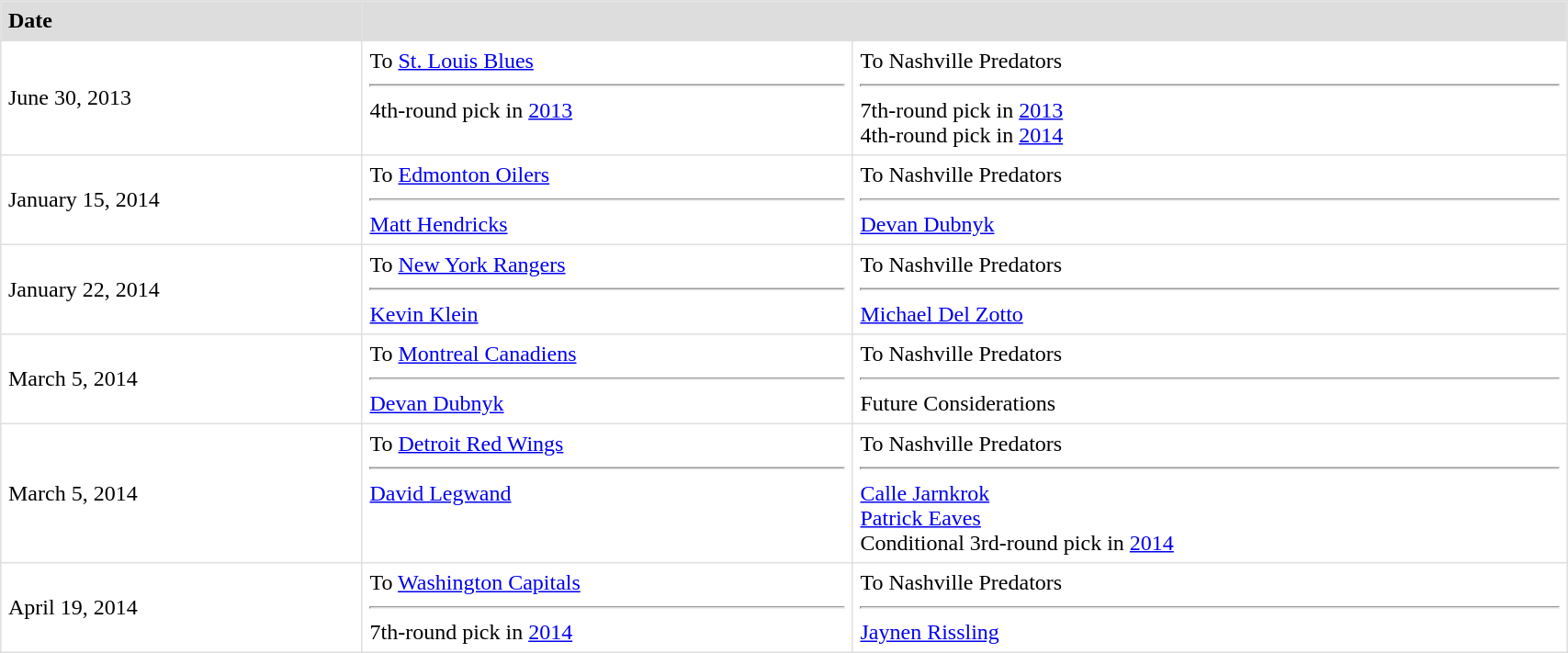<table border=1 style="border-collapse:collapse" bordercolor="#DFDFDF" cellpadding="5" width=90%>
<tr bgcolor="#dddddd">
<td><strong>Date</strong></td>
<th colspan="2"></th>
</tr>
<tr>
<td>June 30, 2013</td>
<td valign="top">To <a href='#'>St. Louis Blues</a> <hr>4th-round pick in <a href='#'>2013</a></td>
<td valign="top">To Nashville Predators <hr>7th-round pick in <a href='#'>2013</a><br>4th-round pick in <a href='#'>2014</a></td>
</tr>
<tr>
<td>January 15, 2014</td>
<td valign="top">To <a href='#'>Edmonton Oilers</a> <hr><a href='#'>Matt Hendricks</a></td>
<td valign="top">To Nashville Predators <hr><a href='#'>Devan Dubnyk</a></td>
</tr>
<tr>
<td>January 22, 2014</td>
<td valign="top">To <a href='#'>New York Rangers</a> <hr><a href='#'>Kevin Klein</a></td>
<td valign="top">To Nashville Predators <hr><a href='#'>Michael Del Zotto</a></td>
</tr>
<tr>
<td>March 5, 2014</td>
<td valign="top">To <a href='#'>Montreal Canadiens</a> <hr><a href='#'>Devan Dubnyk</a></td>
<td valign="top">To Nashville Predators <hr>Future Considerations</td>
</tr>
<tr>
<td>March 5, 2014</td>
<td valign="top">To <a href='#'>Detroit Red Wings</a> <hr><a href='#'>David Legwand</a></td>
<td valign="top">To Nashville Predators <hr><a href='#'>Calle Jarnkrok</a><br><a href='#'>Patrick Eaves</a><br>Conditional 3rd-round pick in <a href='#'>2014</a></td>
</tr>
<tr>
<td>April 19, 2014</td>
<td valign="top">To <a href='#'>Washington Capitals</a> <hr>7th-round pick in <a href='#'>2014</a></td>
<td valign="top">To Nashville Predators <hr><a href='#'>Jaynen Rissling</a></td>
</tr>
</table>
